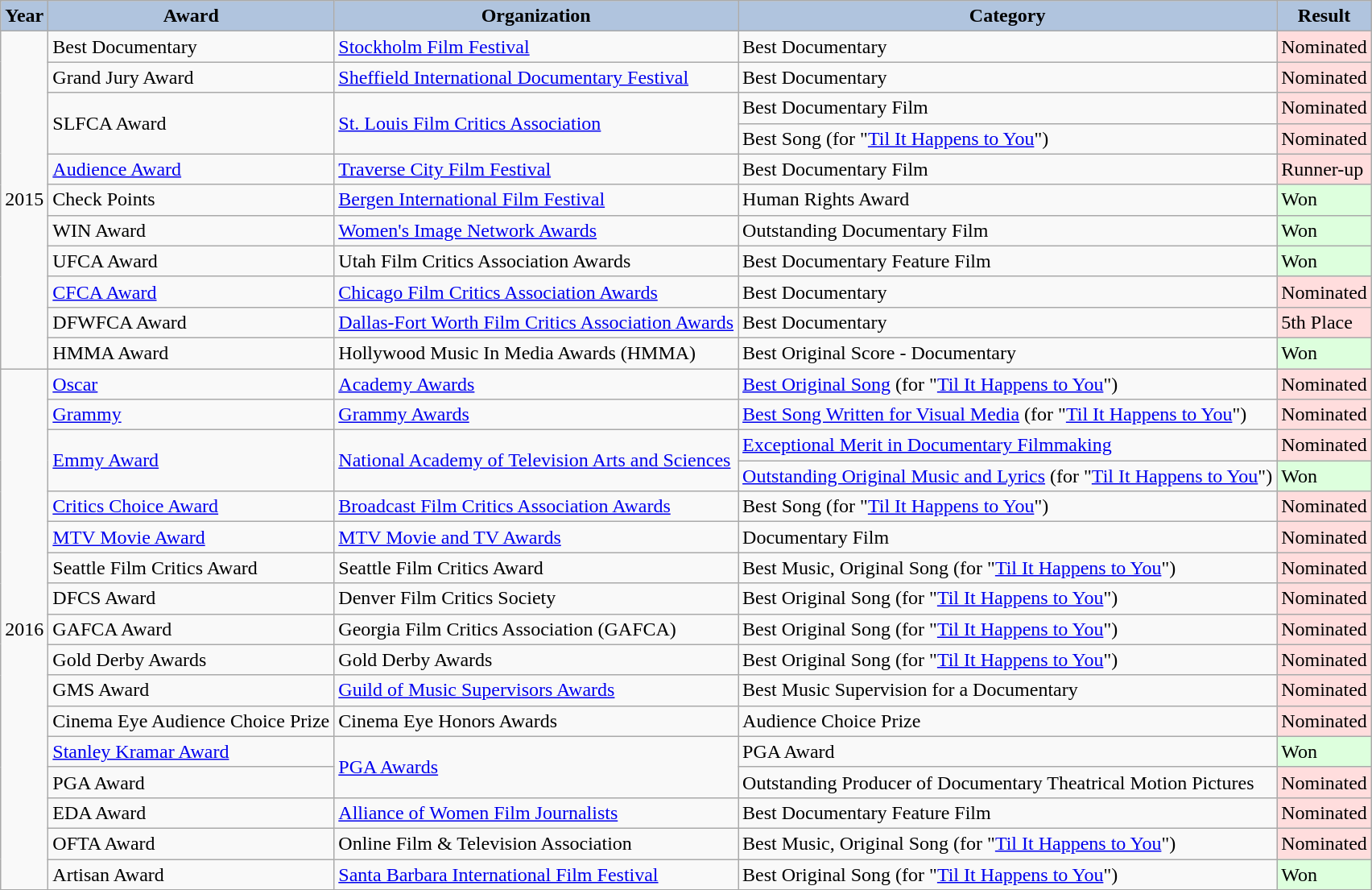<table class="wikitable">
<tr>
<th style="background:#B0C4DE;">Year</th>
<th style="background:#B0C4DE;">Award</th>
<th style="background:#B0C4DE;">Organization</th>
<th style="background:#B0C4DE;">Category</th>
<th style="background:#B0C4DE;">Result</th>
</tr>
<tr>
<td rowspan="11">2015</td>
<td>Best Documentary</td>
<td><a href='#'>Stockholm Film Festival</a></td>
<td>Best Documentary</td>
<td bgcolor="#ffdddd">Nominated</td>
</tr>
<tr>
<td>Grand Jury Award</td>
<td><a href='#'>Sheffield International Documentary Festival</a></td>
<td>Best Documentary</td>
<td bgcolor="#ffdddd">Nominated</td>
</tr>
<tr>
<td rowspan="2">SLFCA Award</td>
<td rowspan="2"><a href='#'>St. Louis Film Critics Association</a></td>
<td>Best Documentary Film</td>
<td bgcolor="#ffdddd">Nominated</td>
</tr>
<tr>
<td>Best Song (for "<a href='#'>Til It Happens to You</a>")</td>
<td bgcolor="#ffdddd">Nominated</td>
</tr>
<tr>
<td><a href='#'>Audience Award</a></td>
<td><a href='#'>Traverse City Film Festival</a></td>
<td>Best Documentary Film</td>
<td bgcolor="#ffdddd">Runner-up</td>
</tr>
<tr>
<td>Check Points</td>
<td><a href='#'>Bergen International Film Festival</a></td>
<td>Human Rights Award</td>
<td bgcolor="#ddffdd">Won</td>
</tr>
<tr>
<td>WIN Award</td>
<td><a href='#'>Women's Image Network Awards</a></td>
<td>Outstanding Documentary Film</td>
<td bgcolor="#ddffdd">Won</td>
</tr>
<tr>
<td>UFCA Award</td>
<td>Utah Film Critics Association Awards</td>
<td>Best Documentary Feature Film</td>
<td bgcolor="#ddffdd">Won</td>
</tr>
<tr>
<td><a href='#'>CFCA Award</a></td>
<td><a href='#'>Chicago Film Critics Association Awards</a></td>
<td>Best Documentary</td>
<td bgcolor="#ffdddd">Nominated</td>
</tr>
<tr>
<td>DFWFCA Award</td>
<td><a href='#'>Dallas-Fort Worth Film Critics Association Awards</a></td>
<td>Best Documentary</td>
<td bgcolor="#ffdddd">5th Place</td>
</tr>
<tr>
<td>HMMA Award</td>
<td>Hollywood Music In Media Awards (HMMA)</td>
<td>Best Original Score - Documentary</td>
<td bgcolor="#ddffdd">Won</td>
</tr>
<tr>
<td rowspan="17">2016</td>
<td><a href='#'>Oscar</a></td>
<td><a href='#'>Academy Awards</a></td>
<td><a href='#'>Best Original Song</a> (for "<a href='#'>Til It Happens to You</a>")</td>
<td bgcolor="#ffdddd">Nominated</td>
</tr>
<tr>
<td><a href='#'>Grammy</a></td>
<td><a href='#'>Grammy Awards</a></td>
<td><a href='#'>Best Song Written for Visual Media</a> (for "<a href='#'>Til It Happens to You</a>")</td>
<td bgcolor="#ffdddd">Nominated</td>
</tr>
<tr>
<td rowspan="2"><a href='#'>Emmy Award</a></td>
<td rowspan="2"><a href='#'>National Academy of Television Arts and Sciences</a></td>
<td><a href='#'>Exceptional Merit in Documentary Filmmaking</a></td>
<td bgcolor="#ffdddd">Nominated</td>
</tr>
<tr>
<td><a href='#'>Outstanding Original Music and Lyrics</a> (for "<a href='#'>Til It Happens to You</a>")</td>
<td bgcolor="#ddffdd">Won</td>
</tr>
<tr>
<td><a href='#'>Critics Choice Award</a></td>
<td><a href='#'>Broadcast Film Critics Association Awards</a></td>
<td>Best Song (for "<a href='#'>Til It Happens to You</a>")</td>
<td bgcolor="#ffdddd">Nominated</td>
</tr>
<tr>
<td><a href='#'>MTV Movie Award</a></td>
<td><a href='#'>MTV Movie and TV Awards</a></td>
<td>Documentary Film</td>
<td bgcolor="#ffdddd">Nominated</td>
</tr>
<tr>
<td>Seattle Film Critics Award</td>
<td>Seattle Film Critics Award</td>
<td>Best Music, Original Song (for "<a href='#'>Til It Happens to You</a>")</td>
<td bgcolor="#ffdddd">Nominated</td>
</tr>
<tr>
<td>DFCS Award</td>
<td>Denver Film Critics Society</td>
<td>Best Original Song (for "<a href='#'>Til It Happens to You</a>")</td>
<td bgcolor="#ffdddd">Nominated</td>
</tr>
<tr>
<td>GAFCA Award</td>
<td>Georgia Film Critics Association (GAFCA)</td>
<td>Best Original Song (for "<a href='#'>Til It Happens to You</a>")</td>
<td bgcolor="#ffdddd">Nominated</td>
</tr>
<tr>
<td>Gold Derby Awards</td>
<td>Gold Derby Awards</td>
<td>Best Original Song (for "<a href='#'>Til It Happens to You</a>")</td>
<td bgcolor="#ffdddd">Nominated</td>
</tr>
<tr>
<td>GMS Award</td>
<td><a href='#'>Guild of Music Supervisors Awards</a></td>
<td>Best Music Supervision for a Documentary</td>
<td bgcolor="#ffdddd">Nominated</td>
</tr>
<tr>
<td>Cinema Eye Audience Choice Prize</td>
<td>Cinema Eye Honors Awards</td>
<td>Audience Choice Prize</td>
<td bgcolor="#ffdddd">Nominated</td>
</tr>
<tr>
<td><a href='#'>Stanley Kramar Award</a></td>
<td rowspan="2"><a href='#'>PGA Awards</a></td>
<td>PGA Award</td>
<td bgcolor="#ddffdd">Won</td>
</tr>
<tr>
<td>PGA Award</td>
<td>Outstanding Producer of Documentary Theatrical Motion Pictures</td>
<td bgcolor="#ffdddd">Nominated</td>
</tr>
<tr>
<td>EDA Award</td>
<td><a href='#'>Alliance of Women Film Journalists</a></td>
<td>Best Documentary Feature Film</td>
<td bgcolor="#ffdddd">Nominated</td>
</tr>
<tr>
<td>OFTA Award</td>
<td>Online Film & Television Association</td>
<td>Best Music, Original Song (for "<a href='#'>Til It Happens to You</a>")</td>
<td bgcolor="#ffdddd">Nominated</td>
</tr>
<tr>
<td>Artisan Award</td>
<td><a href='#'>Santa Barbara International Film Festival</a></td>
<td>Best Original Song (for "<a href='#'>Til It Happens to You</a>")</td>
<td bgcolor="#ddffdd">Won</td>
</tr>
<tr>
</tr>
</table>
